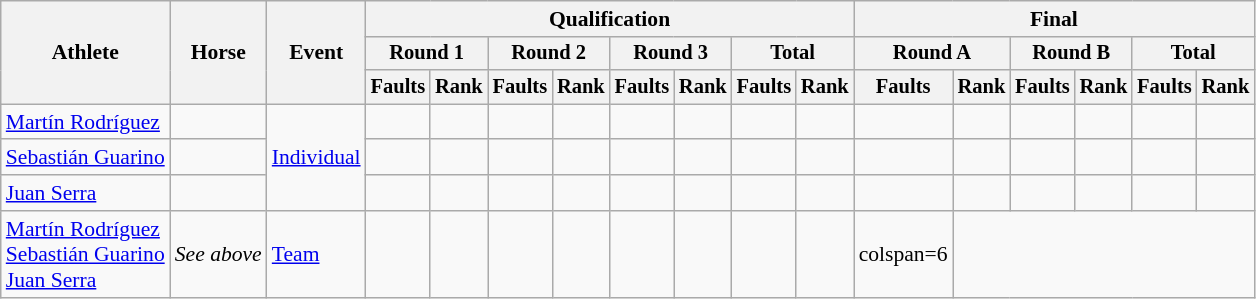<table class=wikitable style=font-size:90%;text-align:center>
<tr>
<th rowspan=3>Athlete</th>
<th rowspan=3>Horse</th>
<th rowspan=3>Event</th>
<th colspan=8>Qualification</th>
<th colspan=6>Final</th>
</tr>
<tr style=font-size:95%>
<th colspan=2>Round 1</th>
<th colspan=2>Round 2</th>
<th colspan=2>Round 3</th>
<th colspan=2>Total</th>
<th colspan=2>Round A</th>
<th colspan=2>Round B</th>
<th colspan=2>Total</th>
</tr>
<tr style=font-size:95%>
<th>Faults</th>
<th>Rank</th>
<th>Faults</th>
<th>Rank</th>
<th>Faults</th>
<th>Rank</th>
<th>Faults</th>
<th>Rank</th>
<th>Faults</th>
<th>Rank</th>
<th>Faults</th>
<th>Rank</th>
<th>Faults</th>
<th>Rank</th>
</tr>
<tr>
<td align=left><a href='#'>Martín Rodríguez</a></td>
<td align=left></td>
<td align=left rowspan=3><a href='#'>Individual</a></td>
<td></td>
<td></td>
<td></td>
<td></td>
<td></td>
<td></td>
<td></td>
<td></td>
<td></td>
<td></td>
<td></td>
<td></td>
<td></td>
<td></td>
</tr>
<tr>
<td align=left><a href='#'>Sebastián Guarino</a></td>
<td align=left></td>
<td></td>
<td></td>
<td></td>
<td></td>
<td></td>
<td></td>
<td></td>
<td></td>
<td></td>
<td></td>
<td></td>
<td></td>
<td></td>
<td></td>
</tr>
<tr>
<td align=left><a href='#'>Juan Serra</a></td>
<td align=left></td>
<td></td>
<td></td>
<td></td>
<td></td>
<td></td>
<td></td>
<td></td>
<td></td>
<td></td>
<td></td>
<td></td>
<td></td>
<td></td>
<td></td>
</tr>
<tr>
<td align=left><a href='#'>Martín Rodríguez</a><br><a href='#'>Sebastián Guarino</a><br><a href='#'>Juan Serra</a></td>
<td align=left><em>See above</em></td>
<td align=left><a href='#'>Team</a></td>
<td></td>
<td></td>
<td></td>
<td></td>
<td></td>
<td></td>
<td></td>
<td></td>
<td>colspan=6 </td>
</tr>
</table>
